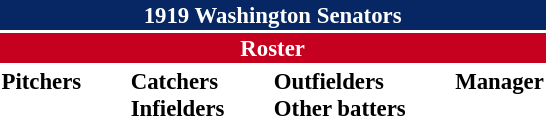<table class="toccolours" style="font-size: 95%;">
<tr>
<th colspan="10" style="background-color: #072764; color: white; text-align: center;">1919 Washington Senators</th>
</tr>
<tr>
<td colspan="10" style="background-color: #c6011f; color: white; text-align: center;"><strong>Roster</strong></td>
</tr>
<tr>
<td valign="top"><strong>Pitchers</strong><br>
















</td>
<td width="25px"></td>
<td valign="top"><strong>Catchers</strong><br>


<strong>Infielders</strong>












</td>
<td width="25px"></td>
<td valign="top"><strong>Outfielders</strong><br>




<strong>Other batters</strong>
</td>
<td width="25px"></td>
<td valign="top"><strong>Manager</strong><br></td>
</tr>
</table>
